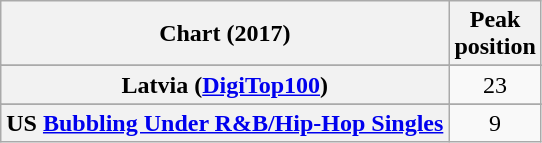<table class="wikitable sortable plainrowheaders" style="text-align:center">
<tr>
<th scope="col">Chart (2017)</th>
<th scope="col">Peak<br> position</th>
</tr>
<tr>
</tr>
<tr>
<th scope="row">Latvia (<a href='#'>DigiTop100</a>)</th>
<td>23</td>
</tr>
<tr>
</tr>
<tr>
<th scope="row">US <a href='#'>Bubbling Under R&B/Hip-Hop Singles</a></th>
<td>9</td>
</tr>
</table>
